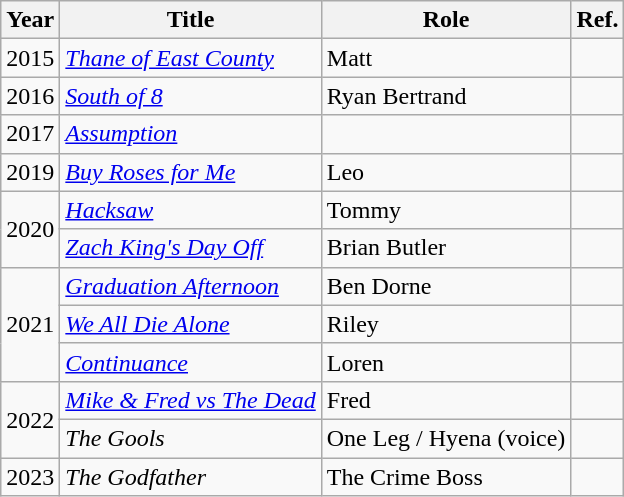<table class="wikitable">
<tr>
<th>Year</th>
<th>Title</th>
<th>Role</th>
<th>Ref.</th>
</tr>
<tr>
<td>2015</td>
<td><em><a href='#'>Thane of East County</a></em></td>
<td>Matt</td>
<td></td>
</tr>
<tr>
<td>2016</td>
<td><em><a href='#'>South of 8</a></em></td>
<td>Ryan Bertrand</td>
<td></td>
</tr>
<tr>
<td>2017</td>
<td><em><a href='#'>Assumption</a></em></td>
<td></td>
<td></td>
</tr>
<tr>
<td>2019</td>
<td><em><a href='#'>Buy Roses for Me</a></em></td>
<td>Leo</td>
<td></td>
</tr>
<tr>
<td rowspan="2">2020</td>
<td><em><a href='#'>Hacksaw</a></em></td>
<td>Tommy</td>
<td></td>
</tr>
<tr>
<td><em><a href='#'>Zach King's Day Off</a></em></td>
<td>Brian Butler</td>
<td></td>
</tr>
<tr>
<td rowspan="3">2021</td>
<td><em><a href='#'>Graduation Afternoon</a></em></td>
<td>Ben Dorne</td>
<td></td>
</tr>
<tr>
<td><em><a href='#'>We All Die Alone</a></em></td>
<td>Riley</td>
<td></td>
</tr>
<tr>
<td><em><a href='#'>Continuance</a></em></td>
<td>Loren</td>
<td></td>
</tr>
<tr>
<td rowspan="2">2022</td>
<td><em><a href='#'>Mike & Fred vs The Dead</a></em></td>
<td>Fred</td>
<td></td>
</tr>
<tr>
<td><em>The Gools</em></td>
<td>One Leg / Hyena (voice)</td>
<td></td>
</tr>
<tr>
<td>2023</td>
<td><em>The Godfather</em></td>
<td>The Crime Boss</td>
<td></td>
</tr>
</table>
